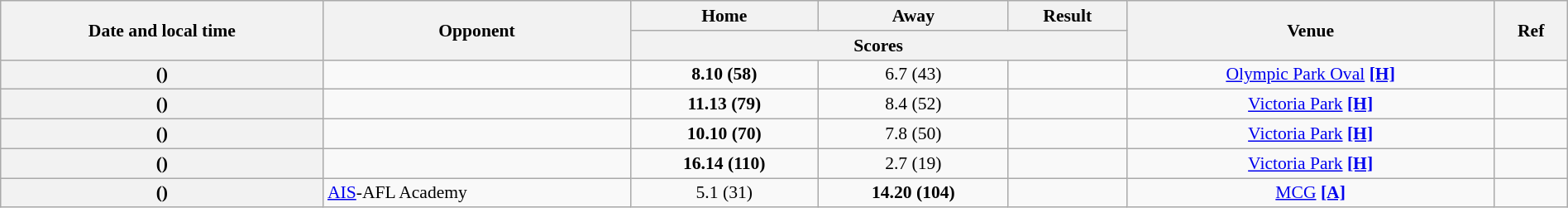<table class="wikitable plainrowheaders" style="font-size:90%; width:100%; text-align:center;">
<tr>
<th scope="col" rowspan="2">Date and local time</th>
<th scope="col" rowspan="2">Opponent</th>
<th scope="col">Home</th>
<th scope="col">Away</th>
<th scope="col">Result</th>
<th scope="col" rowspan="2">Venue</th>
<th scope="col" class="unsortable" rowspan=2>Ref</th>
</tr>
<tr>
<th scope="col" colspan="3">Scores</th>
</tr>
<tr>
<th scope="row"> ()</th>
<td align=left></td>
<td><strong>8.10 (58)</strong></td>
<td>6.7 (43)</td>
<td></td>
<td><a href='#'>Olympic Park Oval</a> <a href='#'><strong>[H]</strong></a></td>
<td></td>
</tr>
<tr>
<th scope="row"> ()</th>
<td align=left></td>
<td><strong>11.13 (79)</strong></td>
<td>8.4 (52)</td>
<td></td>
<td><a href='#'>Victoria Park</a> <a href='#'><strong>[H]</strong></a></td>
<td></td>
</tr>
<tr>
<th scope="row"> ()</th>
<td align=left></td>
<td><strong>10.10 (70)</strong></td>
<td>7.8 (50)</td>
<td></td>
<td><a href='#'>Victoria Park</a> <a href='#'><strong>[H]</strong></a></td>
<td></td>
</tr>
<tr>
<th scope="row"> ()</th>
<td align=left></td>
<td><strong>16.14 (110)</strong></td>
<td>2.7 (19)</td>
<td></td>
<td><a href='#'>Victoria Park</a> <a href='#'><strong>[H]</strong></a></td>
<td></td>
</tr>
<tr>
<th scope="row"> ()</th>
<td align=left><a href='#'>AIS</a>-AFL Academy</td>
<td>5.1 (31)</td>
<td><strong>14.20 (104)</strong></td>
<td></td>
<td><a href='#'>MCG</a> <a href='#'><strong>[A]</strong></a></td>
<td></td>
</tr>
</table>
